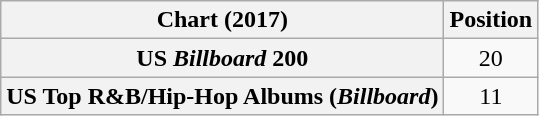<table class="wikitable sortable plainrowheaders" style="text-align:center">
<tr>
<th scope="col">Chart (2017)</th>
<th scope="col">Position</th>
</tr>
<tr>
<th scope="row">US <em>Billboard</em> 200</th>
<td>20</td>
</tr>
<tr>
<th scope="row">US Top R&B/Hip-Hop Albums (<em>Billboard</em>)</th>
<td>11</td>
</tr>
</table>
